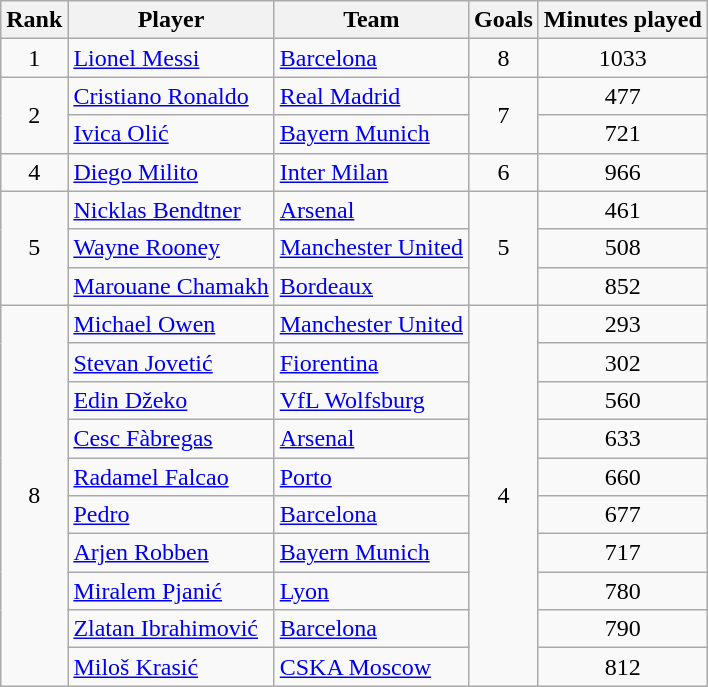<table class="wikitable" style="text-align:center">
<tr>
<th>Rank</th>
<th>Player</th>
<th>Team</th>
<th>Goals</th>
<th>Minutes played</th>
</tr>
<tr>
<td>1</td>
<td align=left> <a href='#'>Lionel Messi</a></td>
<td align=left> <a href='#'>Barcelona</a></td>
<td>8</td>
<td>1033</td>
</tr>
<tr>
<td rowspan=2>2</td>
<td align=left> <a href='#'>Cristiano Ronaldo</a></td>
<td align=left> <a href='#'>Real Madrid</a></td>
<td rowspan=2>7</td>
<td>477</td>
</tr>
<tr>
<td align=left> <a href='#'>Ivica Olić</a></td>
<td align=left> <a href='#'>Bayern Munich</a></td>
<td>721</td>
</tr>
<tr>
<td>4</td>
<td align=left> <a href='#'>Diego Milito</a></td>
<td align=left> <a href='#'>Inter Milan</a></td>
<td>6</td>
<td>966</td>
</tr>
<tr>
<td rowspan=3>5</td>
<td align=left> <a href='#'>Nicklas Bendtner</a></td>
<td align=left> <a href='#'>Arsenal</a></td>
<td rowspan=3>5</td>
<td>461</td>
</tr>
<tr>
<td align=left> <a href='#'>Wayne Rooney</a></td>
<td align=left> <a href='#'>Manchester United</a></td>
<td>508</td>
</tr>
<tr>
<td align=left> <a href='#'>Marouane Chamakh</a></td>
<td align=left> <a href='#'>Bordeaux</a></td>
<td>852</td>
</tr>
<tr>
<td rowspan=10>8</td>
<td align=left> <a href='#'>Michael Owen</a></td>
<td align=left> <a href='#'>Manchester United</a></td>
<td rowspan=10>4</td>
<td>293</td>
</tr>
<tr>
<td align=left> <a href='#'>Stevan Jovetić</a></td>
<td align=left> <a href='#'>Fiorentina</a></td>
<td>302</td>
</tr>
<tr>
<td align=left> <a href='#'>Edin Džeko</a></td>
<td align=left> <a href='#'>VfL Wolfsburg</a></td>
<td>560</td>
</tr>
<tr>
<td align=left> <a href='#'>Cesc Fàbregas</a></td>
<td align=left> <a href='#'>Arsenal</a></td>
<td>633</td>
</tr>
<tr>
<td align=left> <a href='#'>Radamel Falcao</a></td>
<td align=left> <a href='#'>Porto</a></td>
<td>660</td>
</tr>
<tr>
<td align=left> <a href='#'>Pedro</a></td>
<td align=left> <a href='#'>Barcelona</a></td>
<td>677</td>
</tr>
<tr>
<td align=left> <a href='#'>Arjen Robben</a></td>
<td align=left> <a href='#'>Bayern Munich</a></td>
<td>717</td>
</tr>
<tr>
<td align=left> <a href='#'>Miralem Pjanić</a></td>
<td align=left> <a href='#'>Lyon</a></td>
<td>780</td>
</tr>
<tr>
<td align=left> <a href='#'>Zlatan Ibrahimović</a></td>
<td align=left> <a href='#'>Barcelona</a></td>
<td>790</td>
</tr>
<tr>
<td align=left> <a href='#'>Miloš Krasić</a></td>
<td align=left> <a href='#'>CSKA Moscow</a></td>
<td>812</td>
</tr>
</table>
